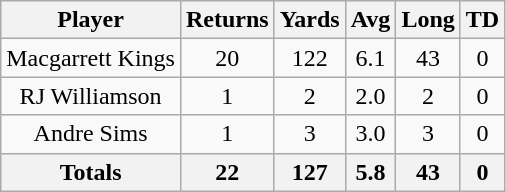<table class=wikitable style="text-align:center;">
<tr>
<th>Player</th>
<th>Returns</th>
<th>Yards</th>
<th>Avg</th>
<th>Long</th>
<th>TD</th>
</tr>
<tr>
<td>Macgarrett Kings</td>
<td>20</td>
<td>122</td>
<td>6.1</td>
<td>43</td>
<td>0</td>
</tr>
<tr>
<td>RJ Williamson</td>
<td>1</td>
<td>2</td>
<td>2.0</td>
<td>2</td>
<td>0</td>
</tr>
<tr>
<td>Andre Sims</td>
<td>1</td>
<td>3</td>
<td>3.0</td>
<td>3</td>
<td>0</td>
</tr>
<tr>
<th>Totals</th>
<th>22</th>
<th>127</th>
<th>5.8</th>
<th>43</th>
<th>0</th>
</tr>
</table>
